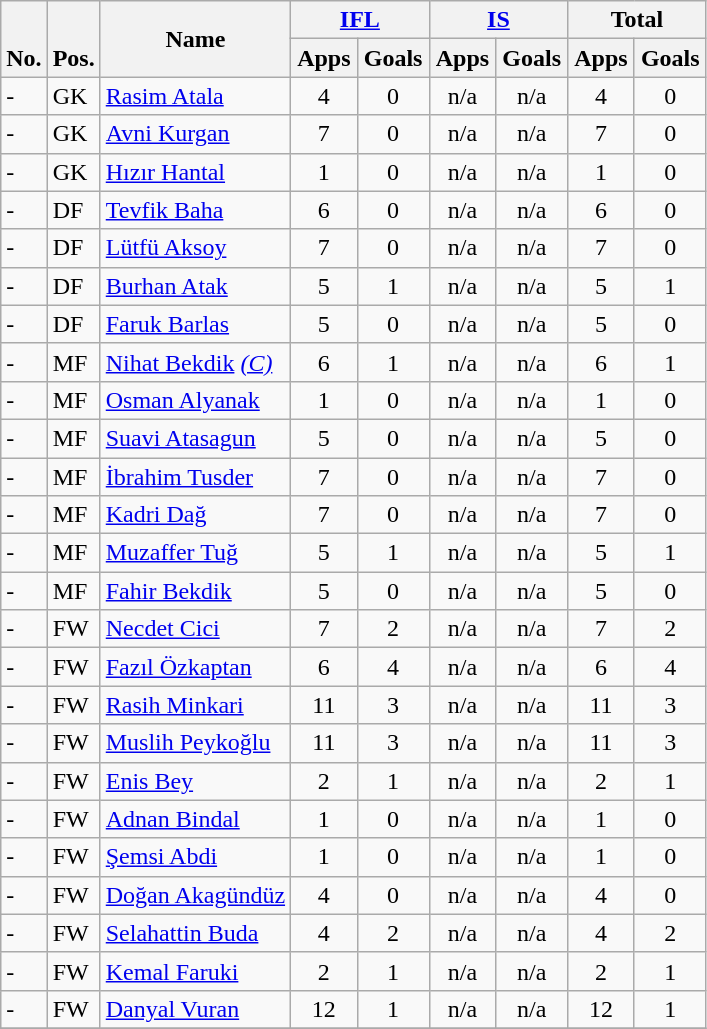<table class="wikitable" style="text-align:center">
<tr>
<th rowspan="2" valign="bottom">No.</th>
<th rowspan="2" valign="bottom">Pos.</th>
<th rowspan="2">Name</th>
<th colspan="2" width="85"><a href='#'>IFL</a></th>
<th colspan="2" width="85"><a href='#'>IS</a></th>
<th colspan="2" width="85">Total</th>
</tr>
<tr>
<th>Apps</th>
<th>Goals</th>
<th>Apps</th>
<th>Goals</th>
<th>Apps</th>
<th>Goals</th>
</tr>
<tr>
<td align="left">-</td>
<td align="left">GK</td>
<td align="left"> <a href='#'>Rasim Atala</a></td>
<td>4</td>
<td>0</td>
<td>n/a</td>
<td>n/a</td>
<td>4</td>
<td>0</td>
</tr>
<tr>
<td align="left">-</td>
<td align="left">GK</td>
<td align="left"> <a href='#'>Avni Kurgan</a></td>
<td>7</td>
<td>0</td>
<td>n/a</td>
<td>n/a</td>
<td>7</td>
<td>0</td>
</tr>
<tr>
<td align="left">-</td>
<td align="left">GK</td>
<td align="left"> <a href='#'>Hızır Hantal</a></td>
<td>1</td>
<td>0</td>
<td>n/a</td>
<td>n/a</td>
<td>1</td>
<td>0</td>
</tr>
<tr>
<td align="left">-</td>
<td align="left">DF</td>
<td align="left"> <a href='#'>Tevfik Baha</a></td>
<td>6</td>
<td>0</td>
<td>n/a</td>
<td>n/a</td>
<td>6</td>
<td>0</td>
</tr>
<tr>
<td align="left">-</td>
<td align="left">DF</td>
<td align="left"> <a href='#'>Lütfü Aksoy</a></td>
<td>7</td>
<td>0</td>
<td>n/a</td>
<td>n/a</td>
<td>7</td>
<td>0</td>
</tr>
<tr>
<td align="left">-</td>
<td align="left">DF</td>
<td align="left"> <a href='#'>Burhan Atak</a></td>
<td>5</td>
<td>1</td>
<td>n/a</td>
<td>n/a</td>
<td>5</td>
<td>1</td>
</tr>
<tr>
<td align="left">-</td>
<td align="left">DF</td>
<td align="left"> <a href='#'>Faruk Barlas</a></td>
<td>5</td>
<td>0</td>
<td>n/a</td>
<td>n/a</td>
<td>5</td>
<td>0</td>
</tr>
<tr>
<td align="left">-</td>
<td align="left">MF</td>
<td align="left"> <a href='#'>Nihat Bekdik</a> <em><a href='#'>(C)</a></em></td>
<td>6</td>
<td>1</td>
<td>n/a</td>
<td>n/a</td>
<td>6</td>
<td>1</td>
</tr>
<tr>
<td align="left">-</td>
<td align="left">MF</td>
<td align="left"> <a href='#'>Osman Alyanak</a></td>
<td>1</td>
<td>0</td>
<td>n/a</td>
<td>n/a</td>
<td>1</td>
<td>0</td>
</tr>
<tr>
<td align="left">-</td>
<td align="left">MF</td>
<td align="left"> <a href='#'>Suavi Atasagun</a></td>
<td>5</td>
<td>0</td>
<td>n/a</td>
<td>n/a</td>
<td>5</td>
<td>0</td>
</tr>
<tr>
<td align="left">-</td>
<td align="left">MF</td>
<td align="left"> <a href='#'>İbrahim Tusder</a></td>
<td>7</td>
<td>0</td>
<td>n/a</td>
<td>n/a</td>
<td>7</td>
<td>0</td>
</tr>
<tr>
<td align="left">-</td>
<td align="left">MF</td>
<td align="left"> <a href='#'>Kadri Dağ</a></td>
<td>7</td>
<td>0</td>
<td>n/a</td>
<td>n/a</td>
<td>7</td>
<td>0</td>
</tr>
<tr>
<td align="left">-</td>
<td align="left">MF</td>
<td align="left"> <a href='#'>Muzaffer Tuğ</a></td>
<td>5</td>
<td>1</td>
<td>n/a</td>
<td>n/a</td>
<td>5</td>
<td>1</td>
</tr>
<tr>
<td align="left">-</td>
<td align="left">MF</td>
<td align="left"> <a href='#'>Fahir Bekdik</a></td>
<td>5</td>
<td>0</td>
<td>n/a</td>
<td>n/a</td>
<td>5</td>
<td>0</td>
</tr>
<tr>
<td align="left">-</td>
<td align="left">FW</td>
<td align="left"> <a href='#'>Necdet Cici</a></td>
<td>7</td>
<td>2</td>
<td>n/a</td>
<td>n/a</td>
<td>7</td>
<td>2</td>
</tr>
<tr>
<td align="left">-</td>
<td align="left">FW</td>
<td align="left"> <a href='#'>Fazıl Özkaptan</a></td>
<td>6</td>
<td>4</td>
<td>n/a</td>
<td>n/a</td>
<td>6</td>
<td>4</td>
</tr>
<tr>
<td align="left">-</td>
<td align="left">FW</td>
<td align="left"> <a href='#'>Rasih Minkari</a></td>
<td>11</td>
<td>3</td>
<td>n/a</td>
<td>n/a</td>
<td>11</td>
<td>3</td>
</tr>
<tr>
<td align="left">-</td>
<td align="left">FW</td>
<td align="left"> <a href='#'>Muslih Peykoğlu</a></td>
<td>11</td>
<td>3</td>
<td>n/a</td>
<td>n/a</td>
<td>11</td>
<td>3</td>
</tr>
<tr>
<td align="left">-</td>
<td align="left">FW</td>
<td align="left"> <a href='#'>Enis Bey</a></td>
<td>2</td>
<td>1</td>
<td>n/a</td>
<td>n/a</td>
<td>2</td>
<td>1</td>
</tr>
<tr>
<td align="left">-</td>
<td align="left">FW</td>
<td align="left"> <a href='#'>Adnan Bindal</a></td>
<td>1</td>
<td>0</td>
<td>n/a</td>
<td>n/a</td>
<td>1</td>
<td>0</td>
</tr>
<tr>
<td align="left">-</td>
<td align="left">FW</td>
<td align="left"> <a href='#'>Şemsi Abdi</a></td>
<td>1</td>
<td>0</td>
<td>n/a</td>
<td>n/a</td>
<td>1</td>
<td>0</td>
</tr>
<tr>
<td align="left">-</td>
<td align="left">FW</td>
<td align="left"> <a href='#'>Doğan Akagündüz</a></td>
<td>4</td>
<td>0</td>
<td>n/a</td>
<td>n/a</td>
<td>4</td>
<td>0</td>
</tr>
<tr>
<td align="left">-</td>
<td align="left">FW</td>
<td align="left"> <a href='#'>Selahattin Buda</a></td>
<td>4</td>
<td>2</td>
<td>n/a</td>
<td>n/a</td>
<td>4</td>
<td>2</td>
</tr>
<tr>
<td align="left">-</td>
<td align="left">FW</td>
<td align="left"> <a href='#'>Kemal Faruki</a></td>
<td>2</td>
<td>1</td>
<td>n/a</td>
<td>n/a</td>
<td>2</td>
<td>1</td>
</tr>
<tr>
<td align="left">-</td>
<td align="left">FW</td>
<td align="left"> <a href='#'>Danyal Vuran</a></td>
<td>12</td>
<td>1</td>
<td>n/a</td>
<td>n/a</td>
<td>12</td>
<td>1</td>
</tr>
<tr>
</tr>
</table>
